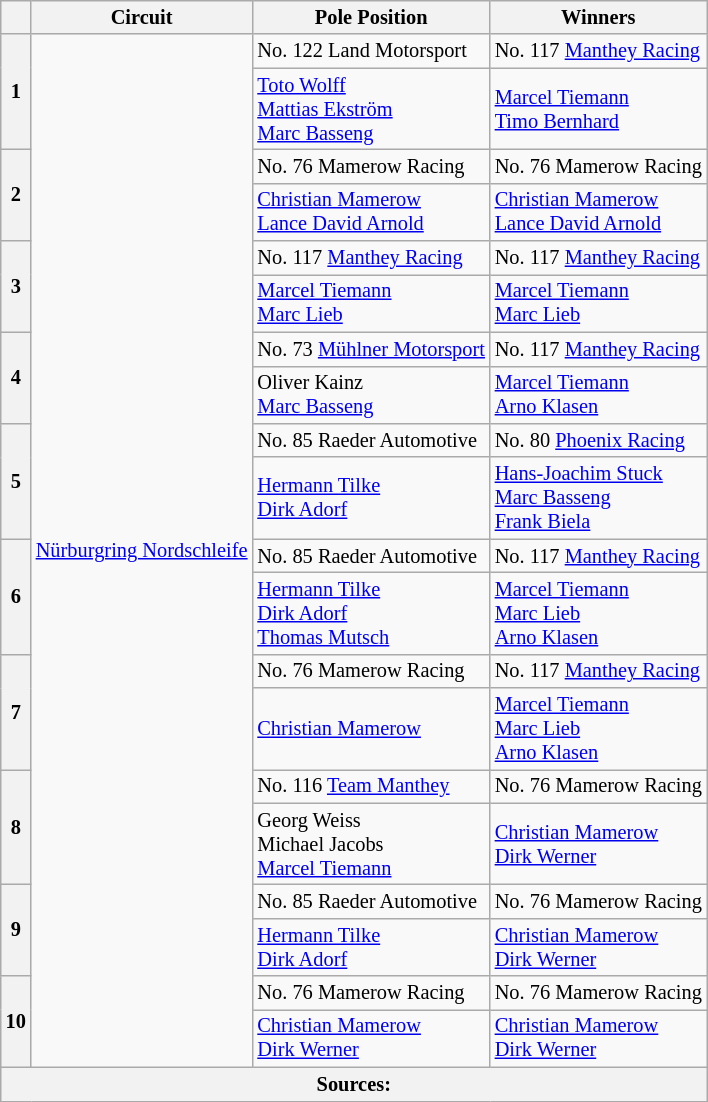<table class="wikitable" style="font-size: 85%;">
<tr>
<th></th>
<th>Circuit</th>
<th>Pole Position</th>
<th>Winners</th>
</tr>
<tr>
<th rowspan=2>1</th>
<td rowspan=20> <a href='#'>Nürburgring Nordschleife</a></td>
<td>No. 122 Land Motorsport</td>
<td>No. 117 <a href='#'>Manthey Racing</a></td>
</tr>
<tr>
<td> <a href='#'>Toto Wolff</a><br> <a href='#'>Mattias Ekström</a><br> <a href='#'>Marc Basseng</a></td>
<td> <a href='#'>Marcel Tiemann</a><br> <a href='#'>Timo Bernhard</a></td>
</tr>
<tr>
<th rowspan=2>2</th>
<td>No. 76 Mamerow Racing</td>
<td>No. 76 Mamerow Racing</td>
</tr>
<tr>
<td> <a href='#'>Christian Mamerow</a><br> <a href='#'>Lance David Arnold</a></td>
<td> <a href='#'>Christian Mamerow</a><br> <a href='#'>Lance David Arnold</a></td>
</tr>
<tr>
<th rowspan=2>3</th>
<td>No. 117 <a href='#'>Manthey Racing</a></td>
<td>No. 117 <a href='#'>Manthey Racing</a></td>
</tr>
<tr>
<td> <a href='#'>Marcel Tiemann</a><br> <a href='#'>Marc Lieb</a></td>
<td> <a href='#'>Marcel Tiemann</a><br> <a href='#'>Marc Lieb</a></td>
</tr>
<tr>
<th rowspan=2>4</th>
<td>No. 73 <a href='#'>Mühlner Motorsport</a></td>
<td>No. 117 <a href='#'>Manthey Racing</a></td>
</tr>
<tr>
<td> Oliver Kainz<br> <a href='#'>Marc Basseng</a></td>
<td> <a href='#'>Marcel Tiemann</a><br> <a href='#'>Arno Klasen</a></td>
</tr>
<tr>
<th rowspan=2>5</th>
<td>No. 85 Raeder Automotive</td>
<td>No. 80 <a href='#'>Phoenix Racing</a></td>
</tr>
<tr>
<td> <a href='#'>Hermann Tilke</a><br> <a href='#'>Dirk Adorf</a></td>
<td> <a href='#'>Hans-Joachim Stuck</a><br> <a href='#'>Marc Basseng</a><br> <a href='#'>Frank Biela</a></td>
</tr>
<tr>
<th rowspan=2>6</th>
<td>No. 85 Raeder Automotive</td>
<td>No. 117 <a href='#'>Manthey Racing</a></td>
</tr>
<tr>
<td> <a href='#'>Hermann Tilke</a><br> <a href='#'>Dirk Adorf</a><br> <a href='#'>Thomas Mutsch</a></td>
<td> <a href='#'>Marcel Tiemann</a><br> <a href='#'>Marc Lieb</a><br> <a href='#'>Arno Klasen</a></td>
</tr>
<tr>
<th rowspan=2>7</th>
<td>No. 76 Mamerow Racing</td>
<td>No. 117 <a href='#'>Manthey Racing</a></td>
</tr>
<tr>
<td> <a href='#'>Christian Mamerow</a></td>
<td> <a href='#'>Marcel Tiemann</a><br> <a href='#'>Marc Lieb</a><br> <a href='#'>Arno Klasen</a></td>
</tr>
<tr>
<th rowspan=2>8</th>
<td>No. 116 <a href='#'>Team Manthey</a></td>
<td>No. 76 Mamerow Racing</td>
</tr>
<tr>
<td> Georg Weiss<br> Michael Jacobs<br> <a href='#'>Marcel Tiemann</a></td>
<td> <a href='#'>Christian Mamerow</a><br> <a href='#'>Dirk Werner</a></td>
</tr>
<tr>
<th rowspan=2>9</th>
<td>No. 85 Raeder Automotive</td>
<td>No. 76 Mamerow Racing</td>
</tr>
<tr>
<td> <a href='#'>Hermann Tilke</a><br> <a href='#'>Dirk Adorf</a></td>
<td> <a href='#'>Christian Mamerow</a><br> <a href='#'>Dirk Werner</a></td>
</tr>
<tr>
<th rowspan=2>10</th>
<td>No. 76 Mamerow Racing</td>
<td>No. 76 Mamerow Racing</td>
</tr>
<tr>
<td> <a href='#'>Christian Mamerow</a><br> <a href='#'>Dirk Werner</a></td>
<td> <a href='#'>Christian Mamerow</a><br> <a href='#'>Dirk Werner</a></td>
</tr>
<tr>
<th colspan=4>Sources:</th>
</tr>
</table>
